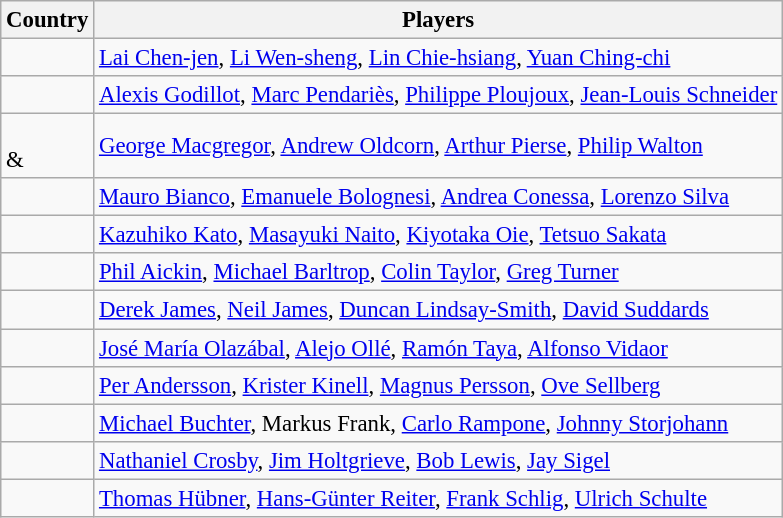<table class="wikitable" style="font-size:95%;">
<tr>
<th>Country</th>
<th>Players</th>
</tr>
<tr>
<td></td>
<td><a href='#'>Lai Chen-jen</a>, <a href='#'>Li Wen-sheng</a>, <a href='#'>Lin Chie-hsiang</a>, <a href='#'>Yuan Ching-chi</a></td>
</tr>
<tr>
<td></td>
<td><a href='#'>Alexis Godillot</a>, <a href='#'>Marc Pendariès</a>, <a href='#'>Philippe Ploujoux</a>, <a href='#'>Jean-Louis Schneider</a></td>
</tr>
<tr>
<td><br>& </td>
<td><a href='#'>George Macgregor</a>, <a href='#'>Andrew Oldcorn</a>, <a href='#'>Arthur Pierse</a>, <a href='#'>Philip Walton</a></td>
</tr>
<tr>
<td></td>
<td><a href='#'>Mauro Bianco</a>, <a href='#'>Emanuele Bolognesi</a>, <a href='#'>Andrea Conessa</a>, <a href='#'>Lorenzo Silva</a></td>
</tr>
<tr>
<td></td>
<td><a href='#'>Kazuhiko Kato</a>, <a href='#'>Masayuki Naito</a>, <a href='#'>Kiyotaka Oie</a>, <a href='#'>Tetsuo Sakata</a></td>
</tr>
<tr>
<td></td>
<td><a href='#'>Phil Aickin</a>, <a href='#'>Michael Barltrop</a>, <a href='#'>Colin Taylor</a>, <a href='#'>Greg Turner</a></td>
</tr>
<tr>
<td></td>
<td><a href='#'>Derek James</a>, <a href='#'>Neil James</a>, <a href='#'>Duncan Lindsay-Smith</a>, <a href='#'>David Suddards</a></td>
</tr>
<tr>
<td></td>
<td><a href='#'>José María Olazábal</a>, <a href='#'>Alejo Ollé</a>, <a href='#'>Ramón Taya</a>, <a href='#'>Alfonso Vidaor</a></td>
</tr>
<tr>
<td></td>
<td><a href='#'>Per Andersson</a>, <a href='#'>Krister Kinell</a>, <a href='#'>Magnus Persson</a>, <a href='#'>Ove Sellberg</a></td>
</tr>
<tr>
<td></td>
<td><a href='#'>Michael Buchter</a>, Markus Frank, <a href='#'>Carlo Rampone</a>, <a href='#'>Johnny Storjohann</a></td>
</tr>
<tr>
<td></td>
<td><a href='#'>Nathaniel Crosby</a>, <a href='#'>Jim Holtgrieve</a>, <a href='#'>Bob Lewis</a>, <a href='#'>Jay Sigel</a></td>
</tr>
<tr>
<td></td>
<td><a href='#'>Thomas Hübner</a>, <a href='#'>Hans-Günter Reiter</a>, <a href='#'>Frank Schlig</a>, <a href='#'>Ulrich Schulte</a></td>
</tr>
</table>
